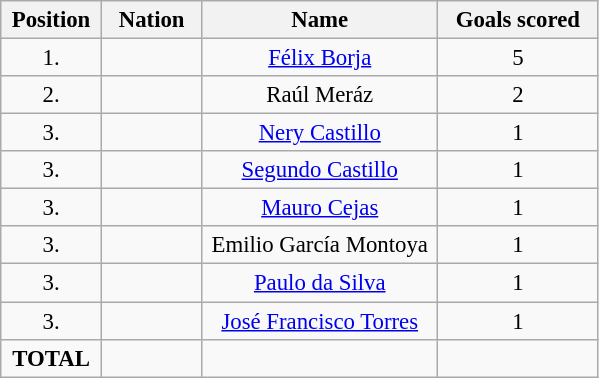<table class="wikitable" style="font-size: 95%; text-align: center;">
<tr>
<th width=60>Position</th>
<th width=60>Nation</th>
<th width=150>Name</th>
<th width=100>Goals scored</th>
</tr>
<tr>
<td>1.</td>
<td></td>
<td><a href='#'>Félix Borja</a></td>
<td>5</td>
</tr>
<tr>
<td>2.</td>
<td></td>
<td>Raúl Meráz</td>
<td>2</td>
</tr>
<tr>
<td>3.</td>
<td></td>
<td><a href='#'>Nery Castillo</a></td>
<td>1</td>
</tr>
<tr>
<td>3.</td>
<td></td>
<td><a href='#'>Segundo Castillo</a></td>
<td>1</td>
</tr>
<tr>
<td>3.</td>
<td></td>
<td><a href='#'>Mauro Cejas</a></td>
<td>1</td>
</tr>
<tr>
<td>3.</td>
<td></td>
<td>Emilio García Montoya</td>
<td>1</td>
</tr>
<tr>
<td>3.</td>
<td></td>
<td><a href='#'>Paulo da Silva</a></td>
<td>1</td>
</tr>
<tr>
<td>3.</td>
<td></td>
<td><a href='#'>José Francisco Torres</a></td>
<td>1</td>
</tr>
<tr>
<td><strong>TOTAL</strong></td>
<td></td>
<td></td>
<td></td>
</tr>
</table>
